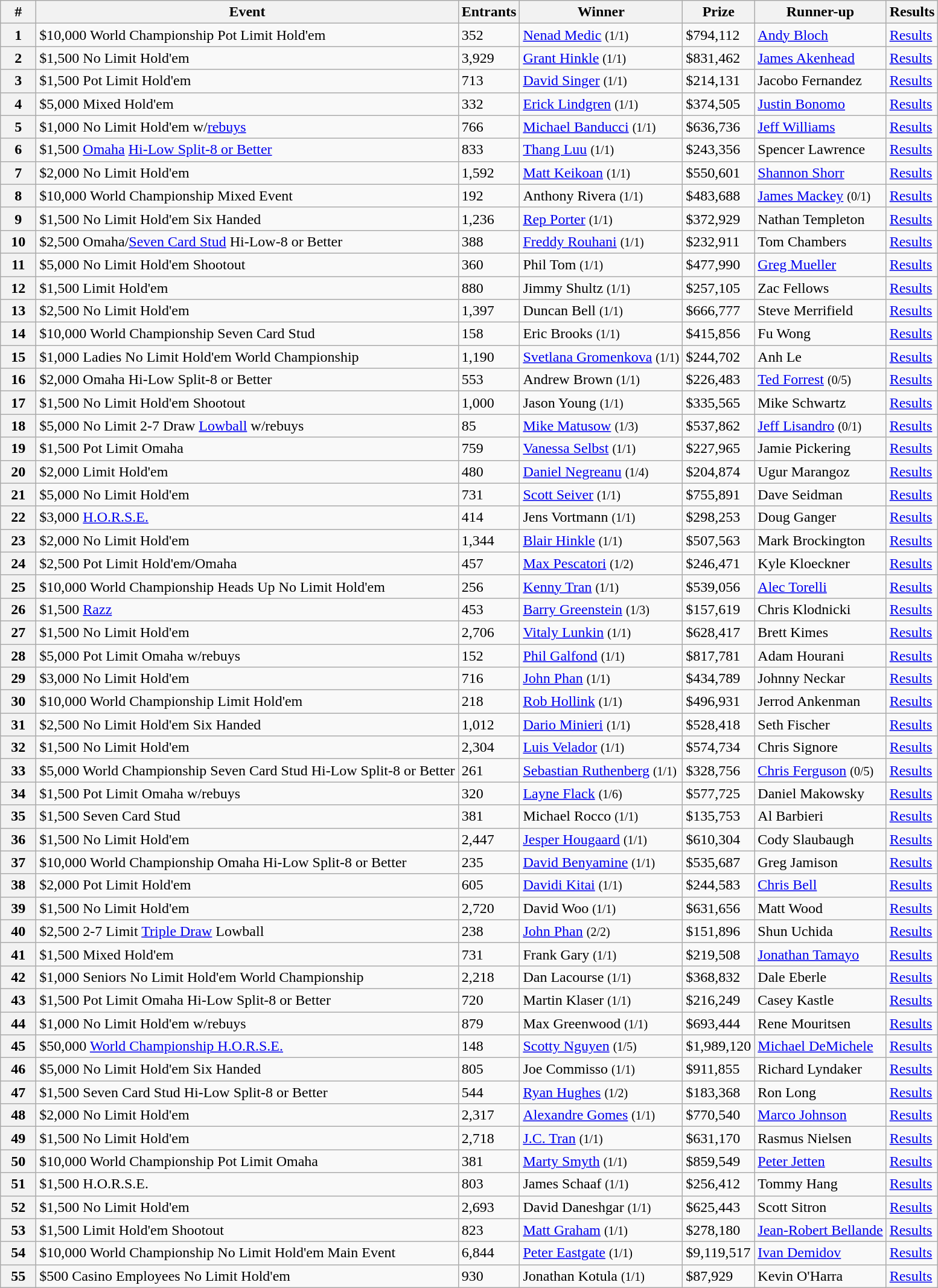<table class="wikitable sortable">
<tr>
<th bgcolor="#FFEBAD" style="width:24pt">#</th>
<th bgcolor="#FFEBAD">Event</th>
<th bgcolor="#FFEBAD">Entrants</th>
<th bgcolor="#FFEBAD">Winner</th>
<th bgcolor="#FFEBAD">Prize</th>
<th bgcolor="#FFEBAD">Runner-up</th>
<th bgcolor="#FFEBAD">Results</th>
</tr>
<tr>
<th>1</th>
<td>$10,000 World Championship Pot Limit Hold'em</td>
<td>352</td>
<td><a href='#'>Nenad Medic</a> <small>(1/1)</small></td>
<td>$794,112</td>
<td><a href='#'>Andy Bloch</a></td>
<td><a href='#'>Results</a></td>
</tr>
<tr>
<th>2</th>
<td>$1,500 No Limit Hold'em</td>
<td>3,929</td>
<td><a href='#'>Grant Hinkle</a> <small>(1/1)</small></td>
<td>$831,462</td>
<td><a href='#'>James Akenhead</a></td>
<td><a href='#'>Results</a></td>
</tr>
<tr>
<th>3</th>
<td>$1,500 Pot Limit Hold'em</td>
<td>713</td>
<td><a href='#'>David Singer</a> <small>(1/1)</small></td>
<td>$214,131</td>
<td>Jacobo Fernandez</td>
<td><a href='#'>Results</a></td>
</tr>
<tr>
<th>4</th>
<td>$5,000 Mixed Hold'em</td>
<td>332</td>
<td><a href='#'>Erick Lindgren</a> <small>(1/1)</small></td>
<td>$374,505</td>
<td><a href='#'>Justin Bonomo</a></td>
<td><a href='#'>Results</a></td>
</tr>
<tr>
<th>5</th>
<td>$1,000 No Limit Hold'em w/<a href='#'>rebuys</a></td>
<td>766</td>
<td><a href='#'>Michael Banducci</a> <small>(1/1)</small></td>
<td>$636,736</td>
<td><a href='#'>Jeff Williams</a></td>
<td><a href='#'>Results</a></td>
</tr>
<tr>
<th>6</th>
<td>$1,500 <a href='#'>Omaha</a> <a href='#'>Hi-Low Split-8 or Better</a></td>
<td>833</td>
<td><a href='#'>Thang Luu</a> <small>(1/1)</small></td>
<td>$243,356</td>
<td>Spencer Lawrence</td>
<td><a href='#'>Results</a></td>
</tr>
<tr>
<th>7</th>
<td>$2,000 No Limit Hold'em</td>
<td>1,592</td>
<td><a href='#'>Matt Keikoan</a> <small>(1/1)</small></td>
<td>$550,601</td>
<td><a href='#'>Shannon Shorr</a></td>
<td><a href='#'>Results</a></td>
</tr>
<tr>
<th>8</th>
<td>$10,000 World Championship Mixed Event</td>
<td>192</td>
<td>Anthony Rivera <small>(1/1)</small></td>
<td>$483,688</td>
<td><a href='#'>James Mackey</a> <small>(0/1)</small></td>
<td><a href='#'>Results</a></td>
</tr>
<tr>
<th>9</th>
<td>$1,500 No Limit Hold'em Six Handed</td>
<td>1,236</td>
<td><a href='#'>Rep Porter</a> <small>(1/1)</small></td>
<td>$372,929</td>
<td>Nathan Templeton</td>
<td><a href='#'>Results</a></td>
</tr>
<tr>
<th>10</th>
<td>$2,500 Omaha/<a href='#'>Seven Card Stud</a> Hi-Low-8 or Better</td>
<td>388</td>
<td><a href='#'>Freddy Rouhani</a> <small>(1/1)</small></td>
<td>$232,911</td>
<td>Tom Chambers</td>
<td><a href='#'>Results</a></td>
</tr>
<tr>
<th>11</th>
<td>$5,000 No Limit Hold'em Shootout</td>
<td>360</td>
<td>Phil Tom <small>(1/1)</small></td>
<td>$477,990</td>
<td><a href='#'>Greg Mueller</a></td>
<td><a href='#'>Results</a></td>
</tr>
<tr>
<th>12</th>
<td>$1,500 Limit Hold'em</td>
<td>880</td>
<td>Jimmy Shultz <small>(1/1)</small></td>
<td>$257,105</td>
<td>Zac Fellows</td>
<td><a href='#'>Results</a></td>
</tr>
<tr>
<th>13</th>
<td>$2,500 No Limit Hold'em</td>
<td>1,397</td>
<td>Duncan Bell <small>(1/1)</small></td>
<td>$666,777</td>
<td>Steve Merrifield</td>
<td><a href='#'>Results</a></td>
</tr>
<tr>
<th>14</th>
<td>$10,000 World Championship Seven Card Stud</td>
<td>158</td>
<td>Eric Brooks <small>(1/1)</small></td>
<td>$415,856</td>
<td>Fu Wong</td>
<td><a href='#'>Results</a></td>
</tr>
<tr>
<th>15</th>
<td>$1,000 Ladies No Limit Hold'em World Championship</td>
<td>1,190</td>
<td><a href='#'>Svetlana Gromenkova</a> <small>(1/1)</small></td>
<td>$244,702</td>
<td>Anh Le</td>
<td><a href='#'>Results</a></td>
</tr>
<tr>
<th>16</th>
<td>$2,000 Omaha Hi-Low Split-8 or Better</td>
<td>553</td>
<td>Andrew Brown <small>(1/1)</small></td>
<td>$226,483</td>
<td><a href='#'>Ted Forrest</a> <small>(0/5)</small></td>
<td><a href='#'>Results</a></td>
</tr>
<tr>
<th>17</th>
<td>$1,500 No Limit Hold'em Shootout</td>
<td>1,000</td>
<td>Jason Young <small>(1/1)</small></td>
<td>$335,565</td>
<td>Mike Schwartz</td>
<td><a href='#'>Results</a></td>
</tr>
<tr>
<th>18</th>
<td>$5,000 No Limit 2-7 Draw <a href='#'>Lowball</a> w/rebuys</td>
<td>85</td>
<td><a href='#'>Mike Matusow</a> <small>(1/3)</small></td>
<td>$537,862</td>
<td><a href='#'>Jeff Lisandro</a> <small>(0/1)</small></td>
<td><a href='#'>Results</a></td>
</tr>
<tr>
<th>19</th>
<td>$1,500 Pot Limit Omaha</td>
<td>759</td>
<td><a href='#'>Vanessa Selbst</a> <small>(1/1)</small></td>
<td>$227,965</td>
<td>Jamie Pickering</td>
<td><a href='#'>Results</a></td>
</tr>
<tr>
<th>20</th>
<td>$2,000 Limit Hold'em</td>
<td>480</td>
<td><a href='#'>Daniel Negreanu</a> <small>(1/4)</small></td>
<td>$204,874</td>
<td>Ugur Marangoz</td>
<td><a href='#'>Results</a></td>
</tr>
<tr>
<th>21</th>
<td>$5,000 No Limit Hold'em</td>
<td>731</td>
<td><a href='#'>Scott Seiver</a> <small>(1/1)</small></td>
<td>$755,891</td>
<td>Dave Seidman</td>
<td><a href='#'>Results</a></td>
</tr>
<tr>
<th>22</th>
<td>$3,000 <a href='#'>H.O.R.S.E.</a></td>
<td>414</td>
<td>Jens Vortmann <small>(1/1)</small></td>
<td>$298,253</td>
<td>Doug Ganger</td>
<td><a href='#'>Results</a></td>
</tr>
<tr>
<th>23</th>
<td>$2,000 No Limit Hold'em</td>
<td>1,344</td>
<td><a href='#'>Blair Hinkle</a> <small>(1/1)</small></td>
<td>$507,563</td>
<td>Mark Brockington</td>
<td><a href='#'>Results</a></td>
</tr>
<tr>
<th>24</th>
<td>$2,500 Pot Limit Hold'em/Omaha</td>
<td>457</td>
<td><a href='#'>Max Pescatori</a> <small>(1/2)</small></td>
<td>$246,471</td>
<td>Kyle Kloeckner</td>
<td><a href='#'>Results</a></td>
</tr>
<tr>
<th>25</th>
<td>$10,000 World Championship Heads Up No Limit Hold'em</td>
<td>256</td>
<td><a href='#'>Kenny Tran</a> <small>(1/1)</small></td>
<td>$539,056</td>
<td><a href='#'>Alec Torelli</a></td>
<td><a href='#'>Results</a></td>
</tr>
<tr>
<th>26</th>
<td>$1,500 <a href='#'>Razz</a></td>
<td>453</td>
<td><a href='#'>Barry Greenstein</a> <small>(1/3)</small></td>
<td>$157,619</td>
<td>Chris Klodnicki</td>
<td><a href='#'>Results</a></td>
</tr>
<tr>
<th>27</th>
<td>$1,500 No Limit Hold'em</td>
<td>2,706</td>
<td><a href='#'>Vitaly Lunkin</a> <small>(1/1)</small></td>
<td>$628,417</td>
<td>Brett Kimes</td>
<td><a href='#'>Results</a></td>
</tr>
<tr>
<th>28</th>
<td>$5,000 Pot Limit Omaha w/rebuys</td>
<td>152</td>
<td><a href='#'>Phil Galfond</a> <small>(1/1)</small></td>
<td>$817,781</td>
<td>Adam Hourani</td>
<td><a href='#'>Results</a></td>
</tr>
<tr>
<th>29</th>
<td>$3,000 No Limit Hold'em</td>
<td>716</td>
<td><a href='#'>John Phan</a> <small>(1/1)</small></td>
<td>$434,789</td>
<td>Johnny Neckar</td>
<td><a href='#'>Results</a></td>
</tr>
<tr>
<th>30</th>
<td>$10,000 World Championship Limit Hold'em</td>
<td>218</td>
<td><a href='#'>Rob Hollink</a> <small>(1/1)</small></td>
<td>$496,931</td>
<td>Jerrod Ankenman</td>
<td><a href='#'>Results</a></td>
</tr>
<tr>
<th>31</th>
<td>$2,500 No Limit Hold'em Six Handed</td>
<td>1,012</td>
<td><a href='#'>Dario Minieri</a> <small>(1/1)</small></td>
<td>$528,418</td>
<td>Seth Fischer</td>
<td><a href='#'>Results</a></td>
</tr>
<tr>
<th>32</th>
<td>$1,500 No Limit Hold'em</td>
<td>2,304</td>
<td><a href='#'>Luis Velador</a> <small>(1/1)</small></td>
<td>$574,734</td>
<td>Chris Signore</td>
<td><a href='#'>Results</a></td>
</tr>
<tr>
<th>33</th>
<td>$5,000 World Championship Seven Card Stud Hi-Low Split-8 or Better</td>
<td>261</td>
<td><a href='#'>Sebastian Ruthenberg</a> <small>(1/1)</small></td>
<td>$328,756</td>
<td><a href='#'>Chris Ferguson</a> <small>(0/5)</small></td>
<td><a href='#'>Results</a></td>
</tr>
<tr>
<th>34</th>
<td>$1,500 Pot Limit Omaha w/rebuys</td>
<td>320</td>
<td><a href='#'>Layne Flack</a> <small>(1/6)</small></td>
<td>$577,725</td>
<td>Daniel Makowsky</td>
<td><a href='#'>Results</a></td>
</tr>
<tr>
<th>35</th>
<td>$1,500 Seven Card Stud</td>
<td>381</td>
<td>Michael Rocco <small>(1/1)</small></td>
<td>$135,753</td>
<td>Al Barbieri</td>
<td><a href='#'>Results</a></td>
</tr>
<tr>
<th>36</th>
<td>$1,500 No Limit Hold'em</td>
<td>2,447</td>
<td><a href='#'>Jesper Hougaard</a> <small>(1/1)</small></td>
<td>$610,304</td>
<td>Cody Slaubaugh</td>
<td><a href='#'>Results</a></td>
</tr>
<tr>
<th>37</th>
<td>$10,000 World Championship Omaha Hi-Low Split-8 or Better</td>
<td>235</td>
<td><a href='#'>David Benyamine</a> <small>(1/1)</small></td>
<td>$535,687</td>
<td>Greg Jamison</td>
<td><a href='#'>Results</a></td>
</tr>
<tr>
<th>38</th>
<td>$2,000 Pot Limit Hold'em</td>
<td>605</td>
<td><a href='#'>Davidi Kitai</a> <small>(1/1)</small></td>
<td>$244,583</td>
<td><a href='#'>Chris Bell</a></td>
<td><a href='#'>Results</a></td>
</tr>
<tr>
<th>39</th>
<td>$1,500 No Limit Hold'em</td>
<td>2,720</td>
<td>David Woo <small>(1/1)</small></td>
<td>$631,656</td>
<td>Matt Wood</td>
<td><a href='#'>Results</a></td>
</tr>
<tr>
<th>40</th>
<td>$2,500 2-7 Limit <a href='#'>Triple Draw</a> Lowball</td>
<td>238</td>
<td><a href='#'>John Phan</a> <small>(2/2)</small></td>
<td>$151,896</td>
<td>Shun Uchida</td>
<td><a href='#'>Results</a></td>
</tr>
<tr>
<th>41</th>
<td>$1,500 Mixed Hold'em</td>
<td>731</td>
<td>Frank Gary <small>(1/1)</small></td>
<td>$219,508</td>
<td><a href='#'>Jonathan Tamayo</a></td>
<td><a href='#'>Results</a></td>
</tr>
<tr>
<th>42</th>
<td>$1,000 Seniors No Limit Hold'em World Championship</td>
<td>2,218</td>
<td>Dan Lacourse <small>(1/1)</small></td>
<td>$368,832</td>
<td>Dale Eberle</td>
<td><a href='#'>Results</a></td>
</tr>
<tr>
<th>43</th>
<td>$1,500 Pot Limit Omaha Hi-Low Split-8 or Better</td>
<td>720</td>
<td>Martin Klaser <small>(1/1)</small></td>
<td>$216,249</td>
<td>Casey Kastle</td>
<td><a href='#'>Results</a></td>
</tr>
<tr>
<th>44</th>
<td>$1,000 No Limit Hold'em w/rebuys</td>
<td>879</td>
<td>Max Greenwood <small>(1/1)</small></td>
<td>$693,444</td>
<td>Rene Mouritsen</td>
<td><a href='#'>Results</a></td>
</tr>
<tr>
<th>45</th>
<td>$50,000 <a href='#'>World Championship H.O.R.S.E.</a></td>
<td>148</td>
<td><a href='#'>Scotty Nguyen</a> <small>(1/5)</small></td>
<td>$1,989,120</td>
<td><a href='#'>Michael DeMichele</a></td>
<td><a href='#'>Results</a></td>
</tr>
<tr>
<th>46</th>
<td>$5,000 No Limit Hold'em Six Handed</td>
<td>805</td>
<td>Joe Commisso <small>(1/1)</small></td>
<td>$911,855</td>
<td>Richard Lyndaker</td>
<td><a href='#'>Results</a></td>
</tr>
<tr>
<th>47</th>
<td>$1,500 Seven Card Stud Hi-Low Split-8 or Better</td>
<td>544</td>
<td><a href='#'>Ryan Hughes</a> <small>(1/2)</small></td>
<td>$183,368</td>
<td>Ron Long</td>
<td><a href='#'>Results</a></td>
</tr>
<tr>
<th>48</th>
<td>$2,000 No Limit Hold'em</td>
<td>2,317</td>
<td><a href='#'>Alexandre Gomes</a> <small>(1/1)</small></td>
<td>$770,540</td>
<td><a href='#'>Marco Johnson</a></td>
<td><a href='#'>Results</a></td>
</tr>
<tr>
<th>49</th>
<td>$1,500 No Limit Hold'em</td>
<td>2,718</td>
<td><a href='#'>J.C. Tran</a> <small>(1/1)</small></td>
<td>$631,170</td>
<td>Rasmus Nielsen</td>
<td><a href='#'>Results</a></td>
</tr>
<tr>
<th>50</th>
<td>$10,000 World Championship Pot Limit Omaha</td>
<td>381</td>
<td><a href='#'>Marty Smyth</a> <small>(1/1)</small></td>
<td>$859,549</td>
<td><a href='#'>Peter Jetten</a></td>
<td><a href='#'>Results</a></td>
</tr>
<tr>
<th>51</th>
<td>$1,500 H.O.R.S.E.</td>
<td>803</td>
<td>James Schaaf <small>(1/1)</small></td>
<td>$256,412</td>
<td>Tommy Hang</td>
<td><a href='#'>Results</a></td>
</tr>
<tr>
<th>52</th>
<td>$1,500 No Limit Hold'em</td>
<td>2,693</td>
<td>David Daneshgar <small>(1/1)</small></td>
<td>$625,443</td>
<td>Scott Sitron</td>
<td><a href='#'>Results</a></td>
</tr>
<tr>
<th>53</th>
<td>$1,500 Limit Hold'em Shootout</td>
<td>823</td>
<td><a href='#'>Matt Graham</a> <small>(1/1)</small></td>
<td>$278,180</td>
<td><a href='#'>Jean-Robert Bellande</a></td>
<td><a href='#'>Results</a></td>
</tr>
<tr>
<th>54</th>
<td>$10,000 World Championship No Limit Hold'em Main Event</td>
<td>6,844</td>
<td><a href='#'>Peter Eastgate</a> <small>(1/1)</small></td>
<td>$9,119,517</td>
<td><a href='#'>Ivan Demidov</a></td>
<td><a href='#'>Results</a></td>
</tr>
<tr>
<th>55</th>
<td>$500 Casino Employees No Limit Hold'em</td>
<td>930</td>
<td>Jonathan Kotula <small>(1/1)</small></td>
<td>$87,929</td>
<td>Kevin O'Harra</td>
<td><a href='#'>Results</a></td>
</tr>
</table>
